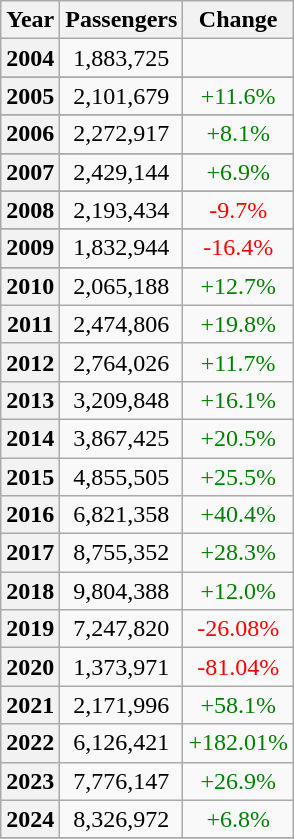<table class="wikitable sortable" style="text-align:center;">
<tr>
<th>Year</th>
<th>Passengers</th>
<th>Change</th>
</tr>
<tr>
<th>2004</th>
<td>1,883,725</td>
<td style="color:green"></td>
</tr>
<tr>
</tr>
<tr>
<th>2005</th>
<td>2,101,679</td>
<td style="color:green">+11.6%</td>
</tr>
<tr>
</tr>
<tr>
<th>2006</th>
<td>2,272,917</td>
<td style="color:green">+8.1%</td>
</tr>
<tr>
</tr>
<tr>
<th>2007</th>
<td>2,429,144</td>
<td style="color:green">+6.9%</td>
</tr>
<tr>
</tr>
<tr>
<th>2008</th>
<td>2,193,434</td>
<td style="color:red">-9.7%</td>
</tr>
<tr>
</tr>
<tr>
<th>2009</th>
<td>1,832,944</td>
<td style="color:red">-16.4%</td>
</tr>
<tr>
</tr>
<tr>
<th>2010</th>
<td>2,065,188</td>
<td style="color:green">+12.7%</td>
</tr>
<tr>
<th>2011</th>
<td>2,474,806</td>
<td style="color:green">+19.8%</td>
</tr>
<tr>
<th>2012</th>
<td>2,764,026</td>
<td style="color:green">+11.7%</td>
</tr>
<tr>
<th>2013</th>
<td>3,209,848</td>
<td style="color:green">+16.1%</td>
</tr>
<tr>
<th>2014</th>
<td>3,867,425</td>
<td style="color:green">+20.5%</td>
</tr>
<tr>
<th>2015</th>
<td>4,855,505</td>
<td style="color:green">+25.5%</td>
</tr>
<tr>
<th>2016</th>
<td>6,821,358</td>
<td style="color:green">+40.4%</td>
</tr>
<tr>
<th>2017</th>
<td>8,755,352</td>
<td style="color:green">+28.3%</td>
</tr>
<tr>
<th>2018</th>
<td>9,804,388</td>
<td style="color:green">+12.0%</td>
</tr>
<tr>
<th>2019</th>
<td>7,247,820</td>
<td style="color:red">-26.08%</td>
</tr>
<tr>
<th>2020</th>
<td>1,373,971</td>
<td style="color:red">-81.04%</td>
</tr>
<tr>
<th>2021</th>
<td>2,171,996</td>
<td style="color:green">+58.1%</td>
</tr>
<tr>
<th>2022</th>
<td>6,126,421</td>
<td style="color:green">+182.01%</td>
</tr>
<tr>
<th>2023</th>
<td>7,776,147</td>
<td style="color:green">+26.9%</td>
</tr>
<tr>
<th>2024</th>
<td>8,326,972</td>
<td style="color:green">+6.8%</td>
</tr>
<tr>
</tr>
</table>
